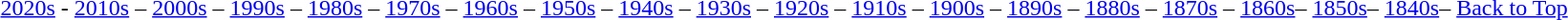<table class="toccolours" align="centre">
<tr>
<td><br><a href='#'>2020s</a>
-
<a href='#'>2010s</a> – <a href='#'>2000s</a> – <a href='#'>1990s</a> – <a href='#'>1980s</a> – <a href='#'>1970s</a> – <a href='#'>1960s</a> – <a href='#'>1950s</a> – <a href='#'>1940s</a> – <a href='#'>1930s</a> – <a href='#'>1920s</a> – <a href='#'>1910s</a> – <a href='#'>1900s</a> – <a href='#'>1890s</a> – <a href='#'>1880s</a> – <a href='#'>1870s</a> – <a href='#'>1860s</a>– <a href='#'>1850s</a>– <a href='#'>1840s</a>– <a href='#'>Back to Top</a></td>
</tr>
</table>
